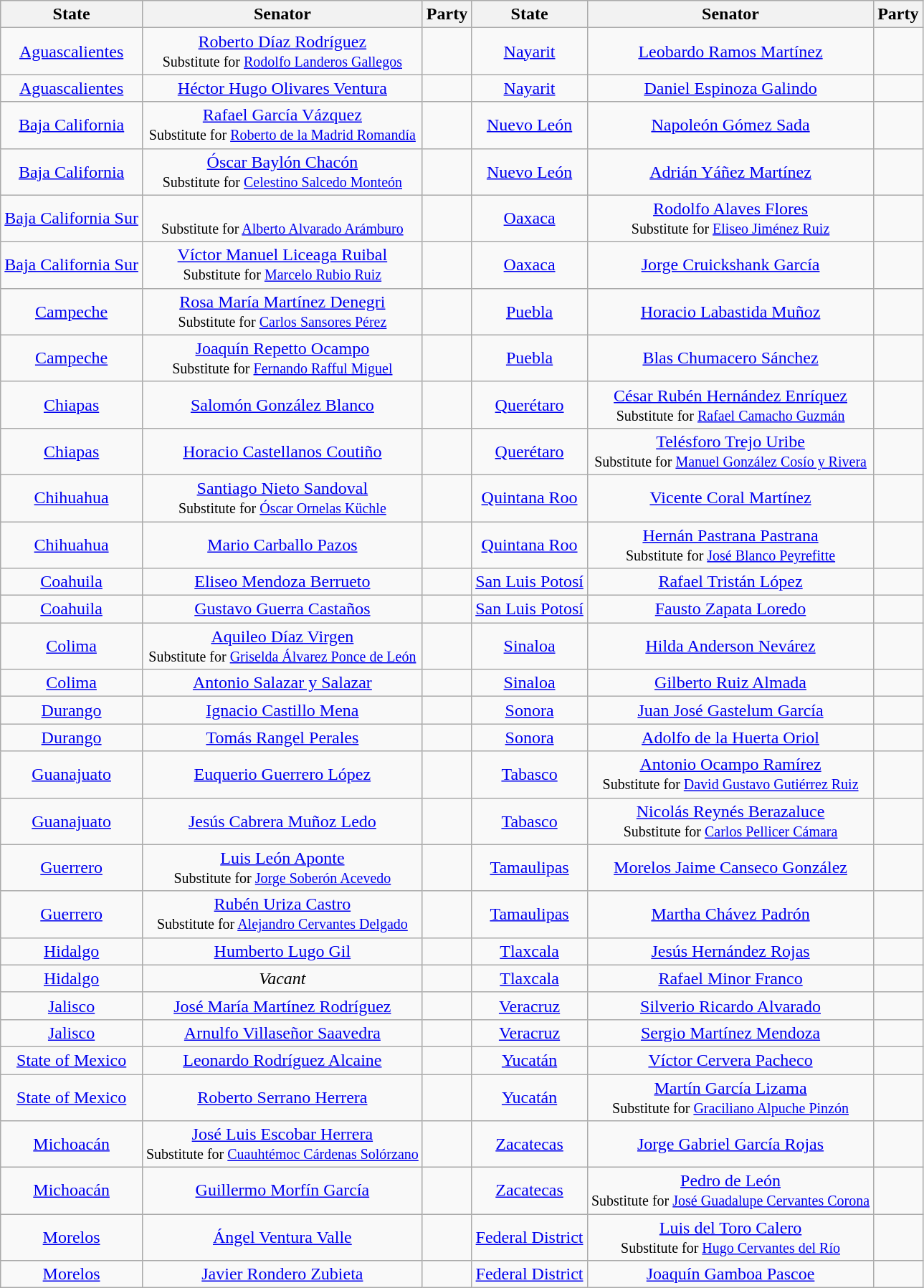<table class="wikitable" width="auto" style="text-align: center" class="wikitable mw-collapsible mw-collapsed">
<tr style="background:#efefef;">
<th><strong>State</strong></th>
<th><strong>Senator</strong></th>
<th><strong>Party</strong></th>
<th><strong>State</strong></th>
<th><strong>Senator</strong></th>
<th><strong>Party</strong></th>
</tr>
<tr>
<td><a href='#'>Aguascalientes</a></td>
<td><a href='#'>Roberto Díaz Rodríguez</a><br><small>Substitute for <a href='#'>Rodolfo Landeros Gallegos</a></small></td>
<td></td>
<td><a href='#'>Nayarit</a></td>
<td><a href='#'>Leobardo Ramos Martínez</a></td>
<td></td>
</tr>
<tr>
<td><a href='#'>Aguascalientes</a></td>
<td><a href='#'>Héctor Hugo Olivares Ventura</a></td>
<td></td>
<td><a href='#'>Nayarit</a></td>
<td><a href='#'>Daniel Espinoza Galindo</a></td>
<td></td>
</tr>
<tr>
<td><a href='#'>Baja California</a></td>
<td><a href='#'>Rafael García Vázquez</a><br><small>Substitute for <a href='#'>Roberto de la Madrid Romandía</a></small></td>
<td></td>
<td><a href='#'>Nuevo León</a></td>
<td><a href='#'>Napoleón Gómez Sada</a></td>
<td></td>
</tr>
<tr>
<td><a href='#'>Baja California</a></td>
<td><a href='#'>Óscar Baylón Chacón</a><br><small>Substitute for <a href='#'>Celestino Salcedo Monteón</a> </small></td>
<td></td>
<td><a href='#'>Nuevo León</a></td>
<td><a href='#'>Adrián Yáñez Martínez</a></td>
<td></td>
</tr>
<tr>
<td><a href='#'>Baja California Sur</a></td>
<td><br><small>Substitute for <a href='#'>Alberto Alvarado Arámburo</a></small></td>
<td></td>
<td><a href='#'>Oaxaca</a></td>
<td><a href='#'>Rodolfo Alaves Flores</a><br><small>Substitute for <a href='#'>Eliseo Jiménez Ruiz</a></small></td>
<td></td>
</tr>
<tr>
<td><a href='#'>Baja California Sur</a></td>
<td><a href='#'>Víctor Manuel Liceaga Ruibal</a><br><small>Substitute for <a href='#'>Marcelo Rubio Ruiz</a> </small></td>
<td></td>
<td><a href='#'>Oaxaca</a></td>
<td><a href='#'>Jorge Cruickshank García</a></td>
<td></td>
</tr>
<tr>
<td><a href='#'>Campeche</a></td>
<td><a href='#'>Rosa María Martínez Denegri</a><br><small>Substitute for <a href='#'>Carlos Sansores Pérez</a></small></td>
<td></td>
<td><a href='#'>Puebla</a></td>
<td><a href='#'>Horacio Labastida Muñoz</a></td>
<td></td>
</tr>
<tr>
<td><a href='#'>Campeche</a></td>
<td><a href='#'>Joaquín Repetto Ocampo</a><br><small>Substitute for <a href='#'>Fernando Rafful Miguel</a></small></td>
<td></td>
<td><a href='#'>Puebla</a></td>
<td><a href='#'>Blas Chumacero Sánchez</a></td>
<td></td>
</tr>
<tr>
<td><a href='#'>Chiapas</a></td>
<td><a href='#'>Salomón González Blanco</a></td>
<td></td>
<td><a href='#'>Querétaro</a></td>
<td><a href='#'>César Rubén Hernández Enríquez</a><br><small>Substitute for <a href='#'>Rafael Camacho Guzmán</a></small></td>
<td></td>
</tr>
<tr>
<td><a href='#'>Chiapas</a></td>
<td><a href='#'>Horacio Castellanos Coutiño</a></td>
<td></td>
<td><a href='#'>Querétaro</a></td>
<td><a href='#'>Telésforo Trejo Uribe</a><br><small>Substitute for <a href='#'>Manuel González Cosío y Rivera</a></small></td>
<td></td>
</tr>
<tr>
<td><a href='#'>Chihuahua</a></td>
<td><a href='#'>Santiago Nieto Sandoval</a><br><small>Substitute for <a href='#'>Óscar Ornelas Küchle</a></small></td>
<td></td>
<td><a href='#'>Quintana Roo</a></td>
<td><a href='#'>Vicente Coral Martínez</a></td>
<td></td>
</tr>
<tr>
<td><a href='#'>Chihuahua</a></td>
<td><a href='#'>Mario Carballo Pazos</a></td>
<td></td>
<td><a href='#'>Quintana Roo</a></td>
<td><a href='#'>Hernán Pastrana Pastrana</a><br><small>Substitute for <a href='#'>José Blanco Peyrefitte</a></small></td>
<td></td>
</tr>
<tr>
<td><a href='#'>Coahuila</a></td>
<td><a href='#'>Eliseo Mendoza Berrueto</a></td>
<td></td>
<td><a href='#'>San Luis Potosí</a></td>
<td><a href='#'>Rafael Tristán López</a></td>
<td></td>
</tr>
<tr>
<td><a href='#'>Coahuila</a></td>
<td><a href='#'>Gustavo Guerra Castaños</a></td>
<td></td>
<td><a href='#'>San Luis Potosí</a></td>
<td><a href='#'>Fausto Zapata Loredo</a></td>
<td></td>
</tr>
<tr>
<td><a href='#'>Colima</a></td>
<td><a href='#'>Aquileo Díaz Virgen</a><br><small>Substitute for <a href='#'>Griselda Álvarez Ponce de León</a></small></td>
<td></td>
<td><a href='#'>Sinaloa</a></td>
<td><a href='#'>Hilda Anderson Nevárez</a></td>
<td></td>
</tr>
<tr>
<td><a href='#'>Colima</a></td>
<td><a href='#'>Antonio Salazar y Salazar</a></td>
<td></td>
<td><a href='#'>Sinaloa</a></td>
<td><a href='#'>Gilberto Ruiz Almada</a></td>
<td></td>
</tr>
<tr>
<td><a href='#'>Durango</a></td>
<td><a href='#'>Ignacio Castillo Mena</a></td>
<td></td>
<td><a href='#'>Sonora</a></td>
<td><a href='#'>Juan José Gastelum García</a></td>
<td></td>
</tr>
<tr>
<td><a href='#'>Durango</a></td>
<td><a href='#'>Tomás Rangel Perales</a></td>
<td></td>
<td><a href='#'>Sonora</a></td>
<td><a href='#'>Adolfo de la Huerta Oriol</a></td>
<td></td>
</tr>
<tr>
<td><a href='#'>Guanajuato</a></td>
<td><a href='#'>Euquerio Guerrero López</a></td>
<td></td>
<td><a href='#'>Tabasco</a></td>
<td><a href='#'>Antonio Ocampo Ramírez</a><br><small>Substitute for <a href='#'>David Gustavo Gutiérrez Ruiz</a></small></td>
<td></td>
</tr>
<tr>
<td><a href='#'>Guanajuato</a></td>
<td><a href='#'>Jesús Cabrera Muñoz Ledo</a></td>
<td></td>
<td><a href='#'>Tabasco</a></td>
<td><a href='#'>Nicolás Reynés Berazaluce</a><br><small>Substitute for <a href='#'>Carlos Pellicer Cámara</a> </small></td>
<td></td>
</tr>
<tr>
<td><a href='#'>Guerrero</a></td>
<td><a href='#'>Luis León Aponte</a> <br><small>Substitute for <a href='#'>Jorge Soberón Acevedo</a></small></td>
<td></td>
<td><a href='#'>Tamaulipas</a></td>
<td><a href='#'>Morelos Jaime Canseco González</a></td>
<td></td>
</tr>
<tr>
<td><a href='#'>Guerrero</a></td>
<td><a href='#'>Rubén Uriza Castro</a><br><small> Substitute for <a href='#'>Alejandro Cervantes Delgado</a></small></td>
<td></td>
<td><a href='#'>Tamaulipas</a></td>
<td><a href='#'>Martha Chávez Padrón</a></td>
<td></td>
</tr>
<tr>
<td><a href='#'>Hidalgo</a></td>
<td><a href='#'>Humberto Lugo Gil</a></td>
<td></td>
<td><a href='#'>Tlaxcala</a></td>
<td><a href='#'>Jesús Hernández Rojas</a></td>
<td></td>
</tr>
<tr>
<td><a href='#'>Hidalgo</a></td>
<td><em>Vacant</em><br></td>
<td></td>
<td><a href='#'>Tlaxcala</a></td>
<td><a href='#'>Rafael Minor Franco</a></td>
<td></td>
</tr>
<tr>
<td><a href='#'>Jalisco</a></td>
<td><a href='#'>José María Martínez Rodríguez</a></td>
<td></td>
<td><a href='#'>Veracruz</a></td>
<td><a href='#'>Silverio Ricardo Alvarado</a></td>
<td></td>
</tr>
<tr>
<td><a href='#'>Jalisco</a></td>
<td><a href='#'>Arnulfo Villaseñor Saavedra</a></td>
<td></td>
<td><a href='#'>Veracruz</a></td>
<td><a href='#'>Sergio Martínez Mendoza</a></td>
<td></td>
</tr>
<tr>
<td><a href='#'>State of Mexico</a></td>
<td><a href='#'>Leonardo Rodríguez Alcaine</a></td>
<td></td>
<td><a href='#'>Yucatán</a></td>
<td><a href='#'>Víctor Cervera Pacheco</a></td>
<td></td>
</tr>
<tr>
<td><a href='#'>State of Mexico</a></td>
<td><a href='#'>Roberto Serrano Herrera</a></td>
<td></td>
<td><a href='#'>Yucatán</a></td>
<td><a href='#'>Martín García Lizama</a><br><small>Substitute for <a href='#'>Graciliano Alpuche Pinzón</a></small></td>
<td></td>
</tr>
<tr>
<td><a href='#'>Michoacán</a></td>
<td><a href='#'>José Luis Escobar Herrera</a><br><small>Substitute for <a href='#'>Cuauhtémoc Cárdenas Solórzano</a></small></td>
<td></td>
<td><a href='#'>Zacatecas</a></td>
<td><a href='#'>Jorge Gabriel García Rojas</a></td>
<td></td>
</tr>
<tr>
<td><a href='#'>Michoacán</a></td>
<td><a href='#'>Guillermo Morfín García</a></td>
<td></td>
<td><a href='#'>Zacatecas</a></td>
<td><a href='#'>Pedro de León</a><br><small>Substitute for <a href='#'>José Guadalupe Cervantes Corona</a></small></td>
<td></td>
</tr>
<tr>
<td><a href='#'>Morelos</a></td>
<td><a href='#'>Ángel Ventura Valle</a></td>
<td></td>
<td><a href='#'>Federal District</a></td>
<td><a href='#'>Luis del Toro Calero</a><br><small>Substitute for <a href='#'>Hugo Cervantes del Río</a></small></td>
<td></td>
</tr>
<tr>
<td><a href='#'>Morelos</a></td>
<td><a href='#'>Javier Rondero Zubieta</a></td>
<td></td>
<td><a href='#'>Federal District</a></td>
<td><a href='#'>Joaquín Gamboa Pascoe</a></td>
<td></td>
</tr>
</table>
